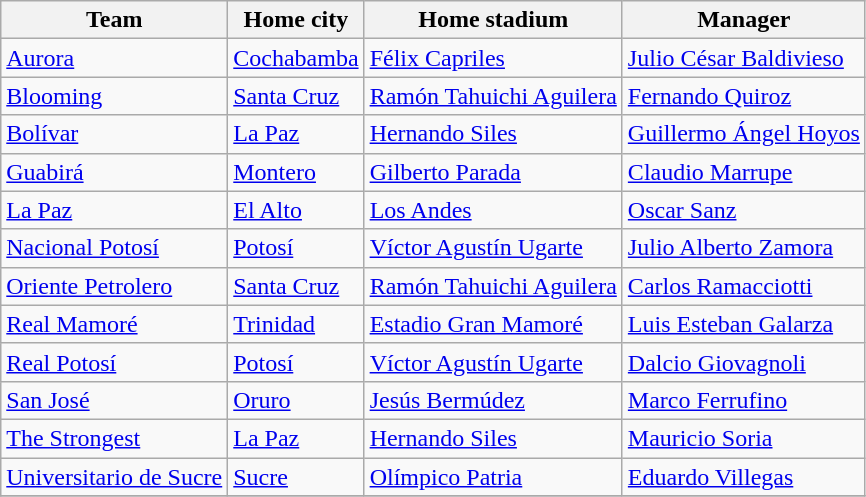<table class="wikitable sortable">
<tr>
<th>Team</th>
<th>Home city</th>
<th>Home stadium</th>
<th>Manager</th>
</tr>
<tr>
<td><a href='#'>Aurora</a></td>
<td><a href='#'>Cochabamba</a></td>
<td><a href='#'>Félix Capriles</a></td>
<td><a href='#'>Julio César Baldivieso</a></td>
</tr>
<tr>
<td><a href='#'>Blooming</a></td>
<td><a href='#'>Santa Cruz</a></td>
<td><a href='#'>Ramón Tahuichi Aguilera</a></td>
<td><a href='#'>Fernando Quiroz</a></td>
</tr>
<tr>
<td><a href='#'>Bolívar</a></td>
<td><a href='#'>La Paz</a></td>
<td><a href='#'>Hernando Siles</a></td>
<td><a href='#'>Guillermo Ángel Hoyos</a></td>
</tr>
<tr>
<td><a href='#'>Guabirá</a></td>
<td><a href='#'>Montero</a></td>
<td><a href='#'>Gilberto Parada</a></td>
<td><a href='#'>Claudio Marrupe</a></td>
</tr>
<tr>
<td><a href='#'>La Paz</a></td>
<td><a href='#'>El Alto</a></td>
<td><a href='#'>Los Andes</a></td>
<td><a href='#'>Oscar Sanz</a></td>
</tr>
<tr>
<td><a href='#'>Nacional Potosí</a></td>
<td><a href='#'>Potosí</a></td>
<td><a href='#'>Víctor Agustín Ugarte</a></td>
<td><a href='#'>Julio Alberto Zamora</a></td>
</tr>
<tr>
<td><a href='#'>Oriente Petrolero</a></td>
<td><a href='#'>Santa Cruz</a></td>
<td><a href='#'>Ramón Tahuichi Aguilera</a></td>
<td><a href='#'>Carlos Ramacciotti</a></td>
</tr>
<tr>
<td><a href='#'>Real Mamoré</a></td>
<td><a href='#'>Trinidad</a></td>
<td><a href='#'>Estadio Gran Mamoré</a></td>
<td><a href='#'>Luis Esteban Galarza</a></td>
</tr>
<tr>
<td><a href='#'>Real Potosí</a></td>
<td><a href='#'>Potosí</a></td>
<td><a href='#'>Víctor Agustín Ugarte</a></td>
<td><a href='#'>Dalcio Giovagnoli</a></td>
</tr>
<tr>
<td><a href='#'>San José</a></td>
<td><a href='#'>Oruro</a></td>
<td><a href='#'>Jesús Bermúdez</a></td>
<td><a href='#'>Marco Ferrufino</a></td>
</tr>
<tr>
<td><a href='#'>The Strongest</a></td>
<td><a href='#'>La Paz</a></td>
<td><a href='#'>Hernando Siles</a></td>
<td><a href='#'>Mauricio Soria</a></td>
</tr>
<tr>
<td><a href='#'>Universitario de Sucre</a></td>
<td><a href='#'>Sucre</a></td>
<td><a href='#'>Olímpico Patria</a></td>
<td><a href='#'>Eduardo Villegas</a></td>
</tr>
<tr>
</tr>
</table>
